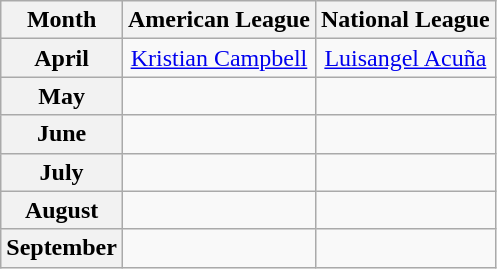<table class="wikitable" style="text-align:center;">
<tr>
<th>Month</th>
<th>American League</th>
<th>National League</th>
</tr>
<tr>
<th>April</th>
<td><a href='#'>Kristian Campbell</a></td>
<td><a href='#'>Luisangel Acuña</a></td>
</tr>
<tr>
<th>May</th>
<td></td>
<td></td>
</tr>
<tr>
<th>June</th>
<td></td>
<td></td>
</tr>
<tr>
<th>July</th>
<td></td>
<td></td>
</tr>
<tr>
<th>August</th>
<td></td>
<td></td>
</tr>
<tr>
<th>September</th>
<td></td>
<td></td>
</tr>
</table>
